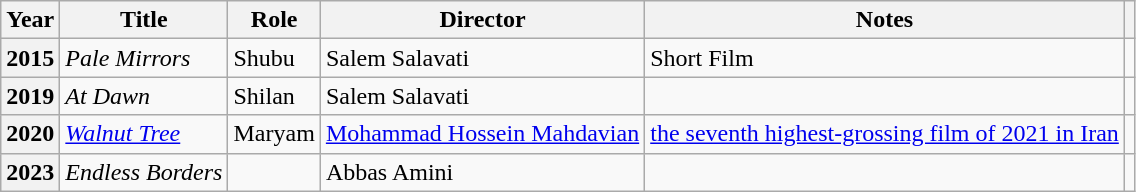<table class="wikitable plainrowheaders sortable"  style=font-size:100%>
<tr>
<th scope="col">Year</th>
<th scope="col">Title</th>
<th scope="col">Role</th>
<th scope="col">Director</th>
<th scope="col" class="unsortable">Notes</th>
<th scope="col" class="unsortable"></th>
</tr>
<tr>
<th scope=row>2015</th>
<td><em>Pale Mirrors</em></td>
<td>Shubu</td>
<td>Salem Salavati</td>
<td>Short Film</td>
<td></td>
</tr>
<tr>
<th scope=row>2019</th>
<td><em>At Dawn</em></td>
<td>Shilan</td>
<td>Salem Salavati</td>
<td></td>
<td></td>
</tr>
<tr>
<th scope=row>2020</th>
<td><em><a href='#'>Walnut Tree</a></em></td>
<td>Maryam</td>
<td><a href='#'>Mohammad Hossein Mahdavian</a></td>
<td><a href='#'>the seventh highest-grossing film of 2021 in Iran</a></td>
<td></td>
</tr>
<tr>
<th scope=row>2023</th>
<td><em>Endless Borders</em></td>
<td></td>
<td>Abbas Amini</td>
<td></td>
<td></td>
</tr>
</table>
